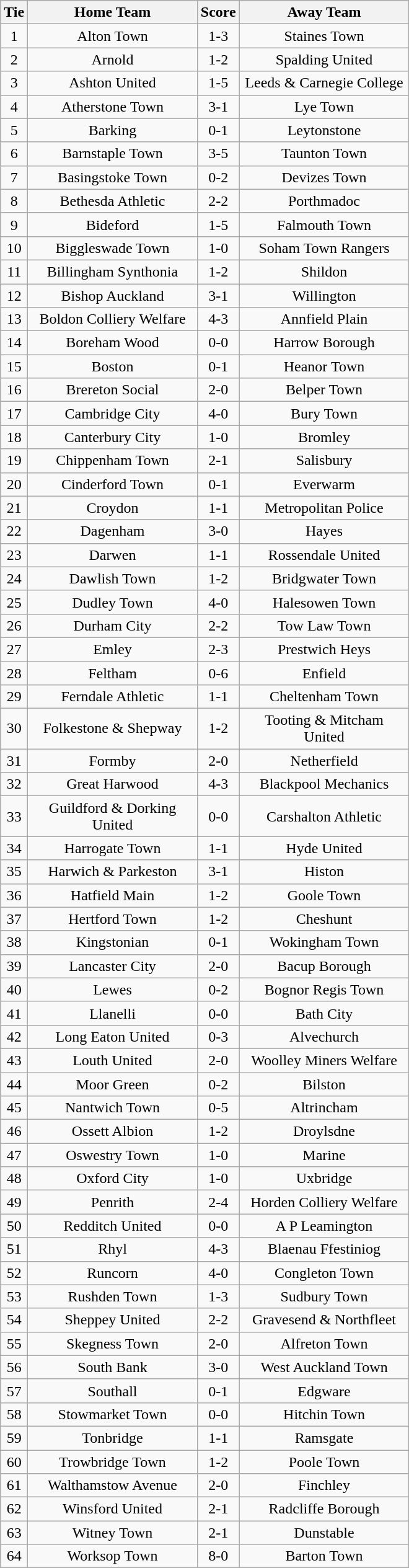<table class="wikitable" style="text-align:center;">
<tr>
<th width=20>Tie</th>
<th width=175>Home Team</th>
<th width=20>Score</th>
<th width=175>Away Team</th>
</tr>
<tr>
<td>1</td>
<td>Alton Town</td>
<td>1-3</td>
<td>Staines Town</td>
</tr>
<tr>
<td>2</td>
<td>Arnold</td>
<td>1-2</td>
<td>Spalding United</td>
</tr>
<tr>
<td>3</td>
<td>Ashton United</td>
<td>1-5</td>
<td>Leeds & Carnegie College</td>
</tr>
<tr>
<td>4</td>
<td>Atherstone Town</td>
<td>3-1</td>
<td>Lye Town</td>
</tr>
<tr>
<td>5</td>
<td>Barking</td>
<td>0-1</td>
<td>Leytonstone</td>
</tr>
<tr>
<td>6</td>
<td>Barnstaple Town</td>
<td>3-5</td>
<td>Taunton Town</td>
</tr>
<tr>
<td>7</td>
<td>Basingstoke Town</td>
<td>0-2</td>
<td>Devizes Town</td>
</tr>
<tr>
<td>8</td>
<td>Bethesda Athletic</td>
<td>2-2</td>
<td>Porthmadoc</td>
</tr>
<tr>
<td>9</td>
<td>Bideford</td>
<td>1-5</td>
<td>Falmouth Town</td>
</tr>
<tr>
<td>10</td>
<td>Biggleswade Town</td>
<td>1-0</td>
<td>Soham Town Rangers</td>
</tr>
<tr>
<td>11</td>
<td>Billingham Synthonia</td>
<td>1-2</td>
<td>Shildon</td>
</tr>
<tr>
<td>12</td>
<td>Bishop Auckland</td>
<td>3-1</td>
<td>Willington</td>
</tr>
<tr>
<td>13</td>
<td>Boldon Colliery Welfare</td>
<td>4-3</td>
<td>Annfield Plain</td>
</tr>
<tr>
<td>14</td>
<td>Boreham Wood</td>
<td>0-0</td>
<td>Harrow Borough</td>
</tr>
<tr>
<td>15</td>
<td>Boston</td>
<td>0-1</td>
<td>Heanor Town</td>
</tr>
<tr>
<td>16</td>
<td>Brereton Social</td>
<td>2-0</td>
<td>Belper Town</td>
</tr>
<tr>
<td>17</td>
<td>Cambridge City</td>
<td>4-0</td>
<td>Bury Town</td>
</tr>
<tr>
<td>18</td>
<td>Canterbury City</td>
<td>1-0</td>
<td>Bromley</td>
</tr>
<tr>
<td>19</td>
<td>Chippenham Town</td>
<td>2-1</td>
<td>Salisbury</td>
</tr>
<tr>
<td>20</td>
<td>Cinderford Town</td>
<td>0-1</td>
<td>Everwarm</td>
</tr>
<tr>
<td>21</td>
<td>Croydon</td>
<td>1-1</td>
<td>Metropolitan Police</td>
</tr>
<tr>
<td>22</td>
<td>Dagenham</td>
<td>3-0</td>
<td>Hayes</td>
</tr>
<tr>
<td>23</td>
<td>Darwen</td>
<td>1-1</td>
<td>Rossendale United</td>
</tr>
<tr>
<td>24</td>
<td>Dawlish Town</td>
<td>1-2</td>
<td>Bridgwater Town</td>
</tr>
<tr>
<td>25</td>
<td>Dudley Town</td>
<td>4-0</td>
<td>Halesowen Town</td>
</tr>
<tr>
<td>26</td>
<td>Durham City</td>
<td>2-2</td>
<td>Tow Law Town</td>
</tr>
<tr>
<td>27</td>
<td>Emley</td>
<td>2-3</td>
<td>Prestwich Heys</td>
</tr>
<tr>
<td>28</td>
<td>Feltham</td>
<td>0-6</td>
<td>Enfield</td>
</tr>
<tr>
<td>29</td>
<td>Ferndale Athletic</td>
<td>1-1</td>
<td>Cheltenham Town</td>
</tr>
<tr>
<td>30</td>
<td>Folkestone & Shepway</td>
<td>1-2</td>
<td>Tooting & Mitcham United</td>
</tr>
<tr>
<td>31</td>
<td>Formby</td>
<td>2-0</td>
<td>Netherfield</td>
</tr>
<tr>
<td>32</td>
<td>Great Harwood</td>
<td>4-3</td>
<td>Blackpool Mechanics</td>
</tr>
<tr>
<td>33</td>
<td>Guildford & Dorking United</td>
<td>0-0</td>
<td>Carshalton Athletic</td>
</tr>
<tr>
<td>34</td>
<td>Harrogate Town</td>
<td>1-1</td>
<td>Hyde United</td>
</tr>
<tr>
<td>35</td>
<td>Harwich & Parkeston</td>
<td>3-1</td>
<td>Histon</td>
</tr>
<tr>
<td>36</td>
<td>Hatfield Main</td>
<td>1-2</td>
<td>Goole Town</td>
</tr>
<tr>
<td>37</td>
<td>Hertford Town</td>
<td>1-2</td>
<td>Cheshunt</td>
</tr>
<tr>
<td>38</td>
<td>Kingstonian</td>
<td>0-1</td>
<td>Wokingham Town</td>
</tr>
<tr>
<td>39</td>
<td>Lancaster City</td>
<td>2-0</td>
<td>Bacup Borough</td>
</tr>
<tr>
<td>40</td>
<td>Lewes</td>
<td>0-2</td>
<td>Bognor Regis Town</td>
</tr>
<tr>
<td>41</td>
<td>Llanelli</td>
<td>0-0</td>
<td>Bath City</td>
</tr>
<tr>
<td>42</td>
<td>Long Eaton United</td>
<td>0-3</td>
<td>Alvechurch</td>
</tr>
<tr>
<td>43</td>
<td>Louth United</td>
<td>2-0</td>
<td>Woolley Miners Welfare</td>
</tr>
<tr>
<td>44</td>
<td>Moor Green</td>
<td>0-2</td>
<td>Bilston</td>
</tr>
<tr>
<td>45</td>
<td>Nantwich Town</td>
<td>0-5</td>
<td>Altrincham</td>
</tr>
<tr>
<td>46</td>
<td>Ossett Albion</td>
<td>1-2</td>
<td>Droylsdne</td>
</tr>
<tr>
<td>47</td>
<td>Oswestry Town</td>
<td>1-0</td>
<td>Marine</td>
</tr>
<tr>
<td>48</td>
<td>Oxford City</td>
<td>1-0</td>
<td>Uxbridge</td>
</tr>
<tr>
<td>49</td>
<td>Penrith</td>
<td>2-4</td>
<td>Horden Colliery Welfare</td>
</tr>
<tr>
<td>50</td>
<td>Redditch United</td>
<td>0-0</td>
<td>A P Leamington</td>
</tr>
<tr>
<td>51</td>
<td>Rhyl</td>
<td>4-3</td>
<td>Blaenau Ffestiniog</td>
</tr>
<tr>
<td>52</td>
<td>Runcorn</td>
<td>4-0</td>
<td>Congleton Town</td>
</tr>
<tr>
<td>53</td>
<td>Rushden Town</td>
<td>1-3</td>
<td>Sudbury Town</td>
</tr>
<tr>
<td>54</td>
<td>Sheppey United</td>
<td>2-2</td>
<td>Gravesend & Northfleet</td>
</tr>
<tr>
<td>55</td>
<td>Skegness Town</td>
<td>2-0</td>
<td>Alfreton Town</td>
</tr>
<tr>
<td>56</td>
<td>South Bank</td>
<td>3-0</td>
<td>West Auckland Town</td>
</tr>
<tr>
<td>57</td>
<td>Southall</td>
<td>0-1</td>
<td>Edgware</td>
</tr>
<tr>
<td>58</td>
<td>Stowmarket Town</td>
<td>0-0</td>
<td>Hitchin Town</td>
</tr>
<tr>
<td>59</td>
<td>Tonbridge</td>
<td>1-1</td>
<td>Ramsgate</td>
</tr>
<tr>
<td>60</td>
<td>Trowbridge Town</td>
<td>1-2</td>
<td>Poole Town</td>
</tr>
<tr>
<td>61</td>
<td>Walthamstow Avenue</td>
<td>2-0</td>
<td>Finchley</td>
</tr>
<tr>
<td>62</td>
<td>Winsford United</td>
<td>2-1</td>
<td>Radcliffe Borough</td>
</tr>
<tr>
<td>63</td>
<td>Witney Town</td>
<td>2-1</td>
<td>Dunstable</td>
</tr>
<tr>
<td>64</td>
<td>Worksop Town</td>
<td>8-0</td>
<td>Barton Town</td>
</tr>
</table>
